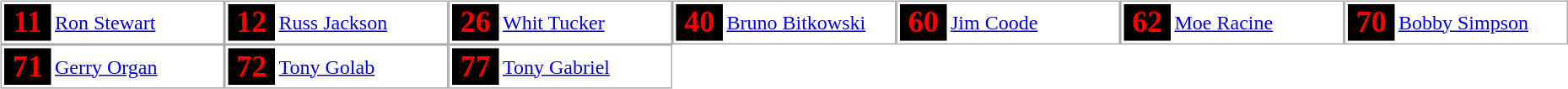<table>
<tr>
<td><br><table style="float:left; border:#aaa 1px solid">
<tr>
<td style="background:#000; font-size:18pt; font-weight:bold; color:#f00; text-align:center; width:35px;">11</td>
<td style="width:130px;"><a href='#'>Ron Stewart</a></td>
</tr>
</table>
<table style="float:left; border:#aaa 1px solid">
<tr>
<td style="background:#000; font-size:18pt; font-weight:bold; color:#f00; text-align:center; width:35px;">12</td>
<td style="width:130px; "><a href='#'>Russ Jackson</a></td>
</tr>
</table>
<table style="float:left; border:#aaa 1px solid">
<tr>
<td style="background:#000; font-size:18pt; font-weight:bold; color:#f00; text-align:center; width:35px;">26</td>
<td style="width:130px; "><a href='#'>Whit Tucker</a></td>
</tr>
</table>
<table style="float:left; border:#aaa 1px solid">
<tr>
<td style="background:#000; font-size:18pt; font-weight:bold; color:#f00; text-align:center; width:35px;">40</td>
<td style="width:130px; "><a href='#'>Bruno Bitkowski</a></td>
</tr>
</table>
<table style="float:left; border:#aaa 1px solid">
<tr>
<td style="background:#000; font-size:18pt; font-weight:bold; color:#f00; text-align:center; width:35px;">60</td>
<td style="width:130px; "><a href='#'>Jim Coode</a></td>
</tr>
</table>
<table style="float:left; border:#aaa 1px solid">
<tr>
<td style="background:#000; font-size:18pt; font-weight:bold; color:#f00; text-align:center; width:35px;">62</td>
<td style="width:130px; "><a href='#'>Moe Racine</a></td>
</tr>
</table>
<table style="float:left; border:#aaa 1px solid">
<tr>
<td style="background:#000; font-size:18pt; font-weight:bold; color:#f00; text-align:center; width:35px;">70</td>
<td style="width:130px; "><a href='#'>Bobby Simpson</a></td>
</tr>
</table>
<table style="float:left; border:#aaa 1px solid">
<tr>
<td style="text-align:center; background:#000; font-size:18pt; font-weight:bold; color:#f00; width:35px;">71</td>
<td style="width:130px; "><a href='#'>Gerry Organ</a></td>
</tr>
</table>
<table style="float:left; border:#aaa 1px solid">
<tr>
<td style="text-align:center; background:#000; font-size:18pt; font-weight:bold; color:#f00; width:35px;">72</td>
<td style="width:130px; "><a href='#'>Tony Golab</a></td>
</tr>
</table>
<table style="float:left; border:#aaa 1px solid">
<tr>
<td style="text-align:center; background:#000; font-size:18pt; font-weight:bold; color:#f00; width:35px;">77</td>
<td style="width:130px; "><a href='#'>Tony Gabriel</a></td>
</tr>
</table>
</td>
</tr>
</table>
